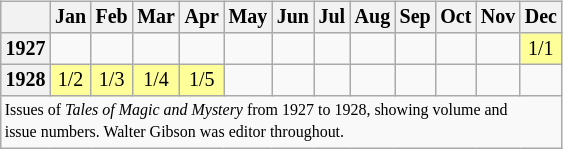<table class="wikitable" style="font-size: 10pt; line-height: 11pt; margin-right: 2em; text-align: center; float: left">
<tr>
<th></th>
<th>Jan</th>
<th>Feb</th>
<th>Mar</th>
<th>Apr</th>
<th>May</th>
<th>Jun</th>
<th>Jul</th>
<th>Aug</th>
<th>Sep</th>
<th>Oct</th>
<th>Nov</th>
<th>Dec</th>
</tr>
<tr>
<th>1927</th>
<td></td>
<td></td>
<td></td>
<td></td>
<td></td>
<td></td>
<td></td>
<td></td>
<td></td>
<td></td>
<td></td>
<td bgcolor=#ffff99>1/1</td>
</tr>
<tr>
<th>1928</th>
<td bgcolor=#ffff99>1/2</td>
<td bgcolor=#ffff99>1/3</td>
<td bgcolor=#ffff99>1/4</td>
<td bgcolor=#ffff99>1/5</td>
<td></td>
<td></td>
<td></td>
<td></td>
<td></td>
<td></td>
<td></td>
<td></td>
</tr>
<tr>
<td colspan="13" style="font-size: 8pt; text-align:left">Issues of <em>Tales of Magic and Mystery</em> from 1927 to 1928, showing volume and<br>issue numbers.  Walter Gibson was editor throughout.</td>
</tr>
</table>
